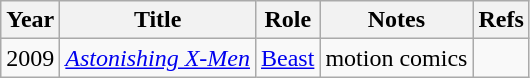<table class="wikitable sortable plainrowheaders">
<tr>
<th>Year</th>
<th>Title</th>
<th>Role</th>
<th class="unsortable">Notes</th>
<th class="unsortable">Refs</th>
</tr>
<tr>
<td>2009</td>
<td><em><a href='#'>Astonishing X-Men</a></em></td>
<td><a href='#'>Beast</a></td>
<td>motion comics</td>
<td></td>
</tr>
</table>
